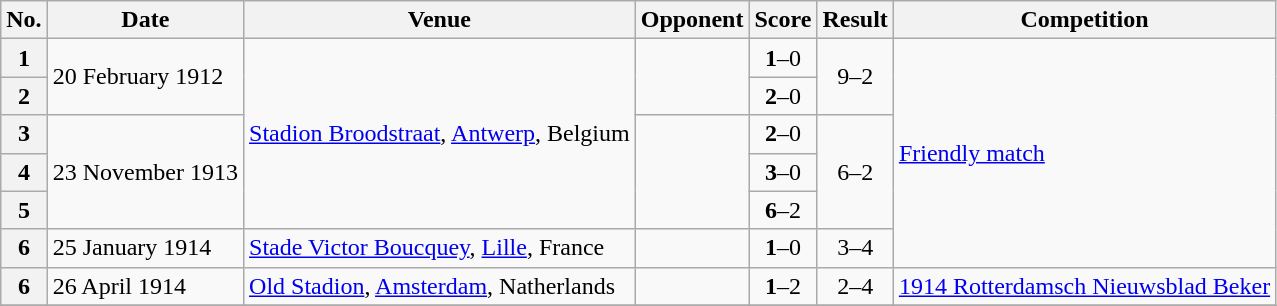<table class="wikitable sortable plainrowheaders">
<tr>
<th scope=col>No.</th>
<th scope=col>Date</th>
<th scope=col>Venue</th>
<th scope=col>Opponent</th>
<th scope=col>Score</th>
<th scope=col>Result</th>
<th scope=col>Competition</th>
</tr>
<tr>
<th scope=row style=text-align:center>1</th>
<td rowspan="2">20 February 1912</td>
<td rowspan="5"><a href='#'>Stadion Broodstraat</a>, <a href='#'>Antwerp</a>, Belgium</td>
<td rowspan="2"></td>
<td align=center><strong>1</strong>–0</td>
<td rowspan="2" align=center>9–2</td>
<td rowspan="6"><a href='#'>Friendly match</a></td>
</tr>
<tr>
<th scope=row style=text-align:center>2</th>
<td align=center><strong>2</strong>–0</td>
</tr>
<tr>
<th scope=row style=text-align:center>3</th>
<td rowspan="3">23 November 1913</td>
<td rowspan="3"></td>
<td align=center><strong>2</strong>–0</td>
<td rowspan="3" align=center>6–2</td>
</tr>
<tr>
<th scope=row style=text-align:center>4</th>
<td align=center><strong>3</strong>–0</td>
</tr>
<tr>
<th scope=row style=text-align:center>5</th>
<td align=center><strong>6</strong>–2</td>
</tr>
<tr>
<th scope=row style=text-align:center>6</th>
<td>25 January 1914</td>
<td><a href='#'>Stade Victor Boucquey</a>, <a href='#'>Lille</a>, France</td>
<td></td>
<td align=center><strong>1</strong>–0</td>
<td align=center>3–4</td>
</tr>
<tr>
<th scope=row style=text-align:center>6</th>
<td>26 April 1914</td>
<td><a href='#'>Old Stadion</a>, <a href='#'>Amsterdam</a>, Natherlands</td>
<td></td>
<td align=center><strong>1</strong>–2</td>
<td align=center>2–4</td>
<td><a href='#'>1914 Rotterdamsch Nieuwsblad Beker</a></td>
</tr>
<tr>
</tr>
</table>
